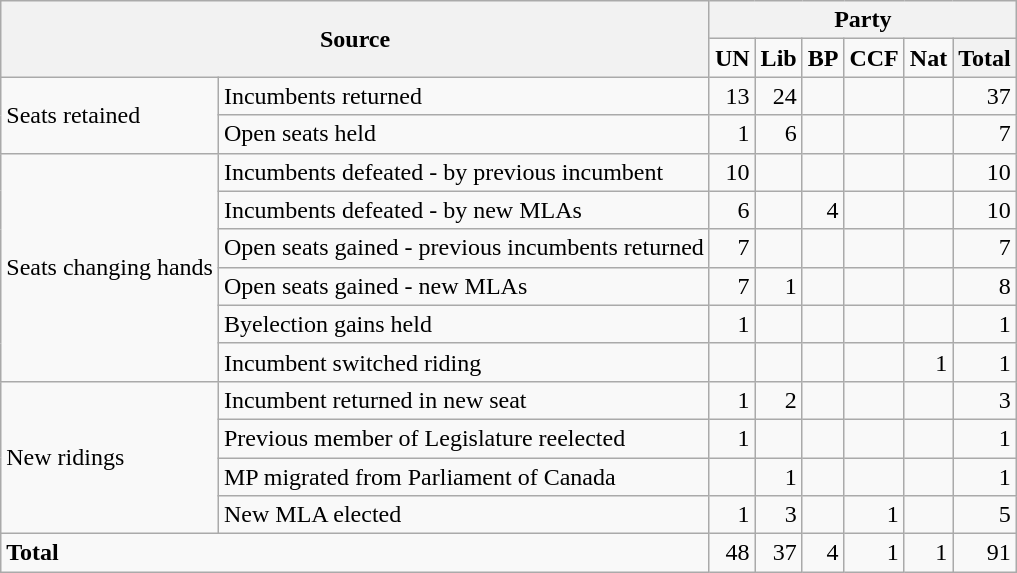<table class="wikitable" style="text-align:right;">
<tr>
<th colspan="2" rowspan="2">Source</th>
<th colspan="6">Party</th>
</tr>
<tr>
<td><strong>UN</strong></td>
<td><strong>Lib</strong></td>
<td><strong>BP</strong></td>
<td><strong>CCF</strong></td>
<td><strong>Nat</strong></td>
<th>Total</th>
</tr>
<tr>
<td rowspan="2" style="text-align:left;">Seats retained</td>
<td style="text-align:left;">Incumbents returned</td>
<td>13</td>
<td>24</td>
<td></td>
<td></td>
<td></td>
<td>37</td>
</tr>
<tr>
<td style="text-align:left;">Open seats held</td>
<td>1</td>
<td>6</td>
<td></td>
<td></td>
<td></td>
<td>7</td>
</tr>
<tr>
<td rowspan="6" style="text-align:left;">Seats changing hands</td>
<td style="text-align:left;">Incumbents defeated - by previous incumbent</td>
<td>10</td>
<td></td>
<td></td>
<td></td>
<td></td>
<td>10</td>
</tr>
<tr>
<td style="text-align:left;">Incumbents defeated - by new MLAs</td>
<td>6</td>
<td></td>
<td>4</td>
<td></td>
<td></td>
<td>10</td>
</tr>
<tr>
<td style="text-align:left;">Open seats gained - previous incumbents returned</td>
<td>7</td>
<td></td>
<td></td>
<td></td>
<td></td>
<td>7</td>
</tr>
<tr>
<td style="text-align:left;">Open seats gained - new MLAs</td>
<td>7</td>
<td>1</td>
<td></td>
<td></td>
<td></td>
<td>8</td>
</tr>
<tr>
<td style="text-align:left;">Byelection gains held</td>
<td>1</td>
<td></td>
<td></td>
<td></td>
<td></td>
<td>1</td>
</tr>
<tr>
<td style="text-align:left;">Incumbent switched riding</td>
<td></td>
<td></td>
<td></td>
<td></td>
<td>1</td>
<td>1</td>
</tr>
<tr>
<td rowspan="4" style="text-align:left;">New ridings</td>
<td style="text-align:left;">Incumbent returned in new seat</td>
<td>1</td>
<td>2</td>
<td></td>
<td></td>
<td></td>
<td>3</td>
</tr>
<tr>
<td style="text-align:left;">Previous member of Legislature reelected</td>
<td>1</td>
<td></td>
<td></td>
<td></td>
<td></td>
<td>1</td>
</tr>
<tr>
<td style="text-align:left;">MP migrated from Parliament of Canada</td>
<td></td>
<td>1</td>
<td></td>
<td></td>
<td></td>
<td>1</td>
</tr>
<tr>
<td style="text-align:left;">New MLA elected</td>
<td>1</td>
<td>3</td>
<td></td>
<td>1</td>
<td></td>
<td>5</td>
</tr>
<tr>
<td colspan="2" style="text-align:left;"><strong>Total</strong></td>
<td>48</td>
<td>37</td>
<td>4</td>
<td>1</td>
<td>1</td>
<td>91</td>
</tr>
</table>
